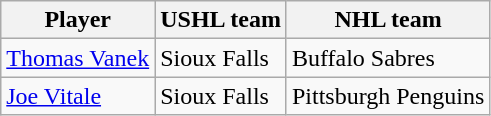<table class="wikitable">
<tr>
<th>Player</th>
<th>USHL team</th>
<th>NHL team</th>
</tr>
<tr>
<td><a href='#'>Thomas Vanek</a></td>
<td>Sioux Falls</td>
<td>Buffalo Sabres</td>
</tr>
<tr>
<td><a href='#'>Joe Vitale</a></td>
<td>Sioux Falls</td>
<td>Pittsburgh Penguins</td>
</tr>
</table>
